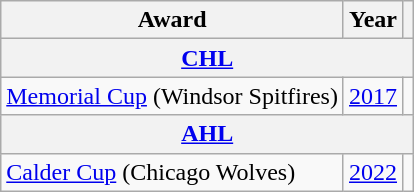<table class="wikitable">
<tr>
<th>Award</th>
<th>Year</th>
<th></th>
</tr>
<tr>
<th colspan="3"><a href='#'>CHL</a></th>
</tr>
<tr>
<td><a href='#'>Memorial Cup</a> (Windsor Spitfires)</td>
<td><a href='#'>2017</a></td>
<td></td>
</tr>
<tr>
<th colspan="3"><a href='#'>AHL</a></th>
</tr>
<tr>
<td><a href='#'>Calder Cup</a> (Chicago Wolves)</td>
<td><a href='#'>2022</a></td>
<td></td>
</tr>
</table>
